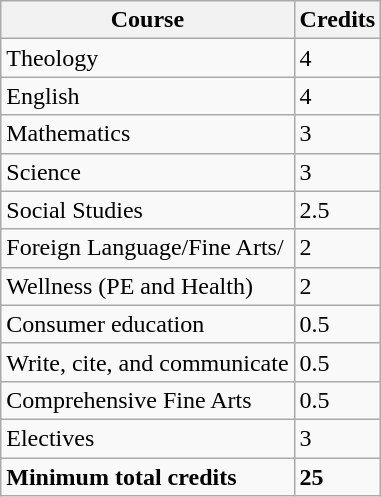<table class="wikitable floatright">
<tr>
<th>Course</th>
<th>Credits</th>
</tr>
<tr>
<td>Theology</td>
<td>4</td>
</tr>
<tr>
<td>English</td>
<td>4</td>
</tr>
<tr>
<td>Mathematics</td>
<td>3</td>
</tr>
<tr>
<td>Science</td>
<td>3</td>
</tr>
<tr>
<td>Social Studies</td>
<td>2.5</td>
</tr>
<tr>
<td>Foreign Language/Fine Arts/</td>
<td>2</td>
</tr>
<tr>
<td>Wellness (PE and Health)</td>
<td>2</td>
</tr>
<tr>
<td>Consumer education</td>
<td>0.5</td>
</tr>
<tr>
<td>Write, cite, and communicate</td>
<td>0.5</td>
</tr>
<tr>
<td>Comprehensive Fine Arts</td>
<td>0.5</td>
</tr>
<tr>
<td>Electives</td>
<td>3</td>
</tr>
<tr>
<td><strong>Minimum total credits</strong></td>
<td><strong>25</strong></td>
</tr>
</table>
